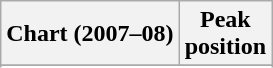<table class="wikitable sortable plainrowheaders" style="text-align:center">
<tr>
<th scope="col">Chart (2007–08)</th>
<th scope="col">Peak<br>position</th>
</tr>
<tr>
</tr>
<tr>
</tr>
<tr>
</tr>
<tr>
</tr>
<tr>
</tr>
<tr>
</tr>
<tr>
</tr>
<tr>
</tr>
<tr>
</tr>
<tr>
</tr>
<tr>
</tr>
</table>
